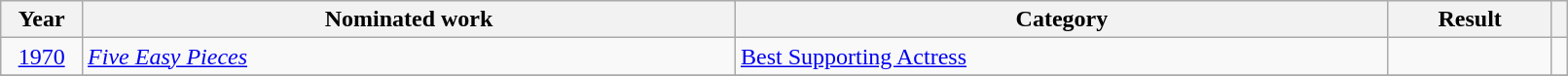<table class="wikitable" style="width:85%;">
<tr>
<th width=5%>Year</th>
<th style="width:40%;">Nominated work</th>
<th style="width:40%;">Category</th>
<th style="width:10%;">Result</th>
<th width=1%></th>
</tr>
<tr>
<td style="text-align:center;"><a href='#'>1970</a></td>
<td><em><a href='#'>Five Easy Pieces</a></em></td>
<td><a href='#'>Best Supporting Actress</a></td>
<td></td>
<td style="text-align:center;"></td>
</tr>
<tr>
</tr>
</table>
